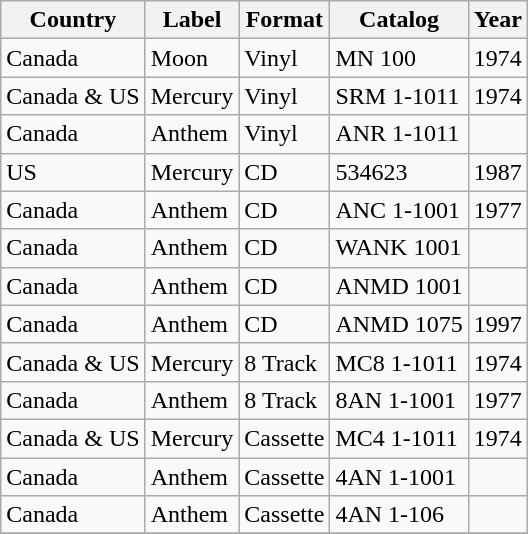<table class="wikitable">
<tr>
<th scope="col">Country</th>
<th scope="col">Label</th>
<th scope="col">Format</th>
<th scope="col">Catalog</th>
<th scope="col">Year</th>
</tr>
<tr>
<td>Canada</td>
<td>Moon</td>
<td>Vinyl</td>
<td scope="row">MN 100</td>
<td>1974</td>
</tr>
<tr>
<td>Canada & US</td>
<td>Mercury</td>
<td>Vinyl</td>
<td scope="row">SRM 1-1011</td>
<td>1974</td>
</tr>
<tr>
<td>Canada</td>
<td>Anthem</td>
<td>Vinyl</td>
<td scope="row">ANR 1-1011</td>
<td></td>
</tr>
<tr>
<td>US</td>
<td>Mercury</td>
<td>CD</td>
<td scope="row">534623</td>
<td>1987</td>
</tr>
<tr>
<td>Canada</td>
<td>Anthem</td>
<td>CD</td>
<td scope="row">ANC 1-1001</td>
<td>1977</td>
</tr>
<tr>
<td>Canada</td>
<td>Anthem</td>
<td>CD</td>
<td scope="row">WANK 1001</td>
<td></td>
</tr>
<tr>
<td>Canada</td>
<td>Anthem</td>
<td>CD</td>
<td scope="row">ANMD 1001</td>
<td></td>
</tr>
<tr>
<td>Canada</td>
<td>Anthem</td>
<td>CD</td>
<td scope="row">ANMD 1075</td>
<td>1997</td>
</tr>
<tr>
<td>Canada & US</td>
<td>Mercury</td>
<td>8 Track</td>
<td scope="row">MC8 1-1011</td>
<td>1974</td>
</tr>
<tr>
<td>Canada</td>
<td>Anthem</td>
<td>8 Track</td>
<td scope="row">8AN 1-1001</td>
<td>1977</td>
</tr>
<tr>
<td>Canada & US</td>
<td>Mercury</td>
<td>Cassette</td>
<td scope="row">MC4 1-1011</td>
<td>1974</td>
</tr>
<tr>
<td>Canada</td>
<td>Anthem</td>
<td>Cassette</td>
<td scope="row">4AN 1-1001</td>
<td></td>
</tr>
<tr>
<td>Canada</td>
<td>Anthem</td>
<td>Cassette</td>
<td scope="row">4AN 1-106</td>
<td></td>
</tr>
<tr>
</tr>
</table>
